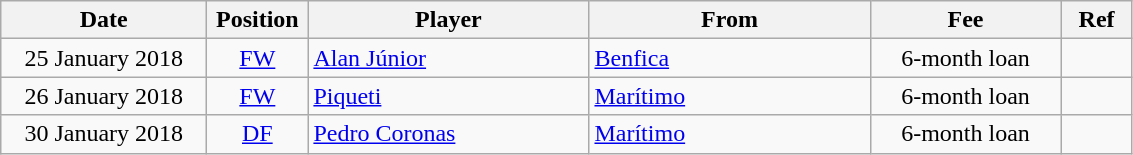<table class="wikitable" style="text-align: center;">
<tr>
<th width=130>Date</th>
<th width=60>Position</th>
<th width=180>Player</th>
<th width=180>From</th>
<th width=120>Fee</th>
<th width=40>Ref</th>
</tr>
<tr>
<td>25 January 2018</td>
<td><a href='#'>FW</a></td>
<td style="text-align:left;"> <a href='#'>Alan Júnior</a></td>
<td style="text-align:left;"> <a href='#'>Benfica</a></td>
<td>6-month loan</td>
<td></td>
</tr>
<tr>
<td>26 January 2018</td>
<td><a href='#'>FW</a></td>
<td style="text-align:left;"> <a href='#'>Piqueti</a></td>
<td style="text-align:left;"> <a href='#'>Marítimo</a></td>
<td>6-month loan</td>
<td></td>
</tr>
<tr>
<td>30 January 2018</td>
<td><a href='#'>DF</a></td>
<td style="text-align:left;"> <a href='#'>Pedro Coronas</a></td>
<td style="text-align:left;"> <a href='#'>Marítimo</a></td>
<td>6-month loan</td>
<td></td>
</tr>
</table>
